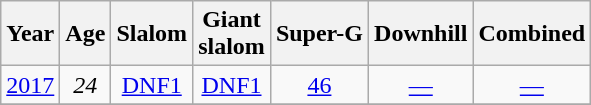<table class=wikitable style="text-align:center">
<tr>
<th>Year</th>
<th>Age</th>
<th>Slalom</th>
<th>Giant<br>slalom</th>
<th>Super-G</th>
<th>Downhill</th>
<th>Combined</th>
</tr>
<tr>
<td><a href='#'>2017</a></td>
<td><em>24</em></td>
<td><a href='#'>DNF1</a></td>
<td><a href='#'>DNF1</a></td>
<td><a href='#'>46</a></td>
<td><a href='#'>—</a></td>
<td><a href='#'>—</a></td>
</tr>
<tr>
</tr>
</table>
